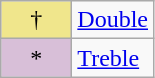<table class="wikitable">
<tr>
<td width=40px align=center style="background-color:#F0E68C">†</td>
<td><a href='#'>Double</a></td>
</tr>
<tr>
<td width=40px align=center style="background-color:#D8BFD8">*</td>
<td><a href='#'>Treble</a></td>
</tr>
</table>
